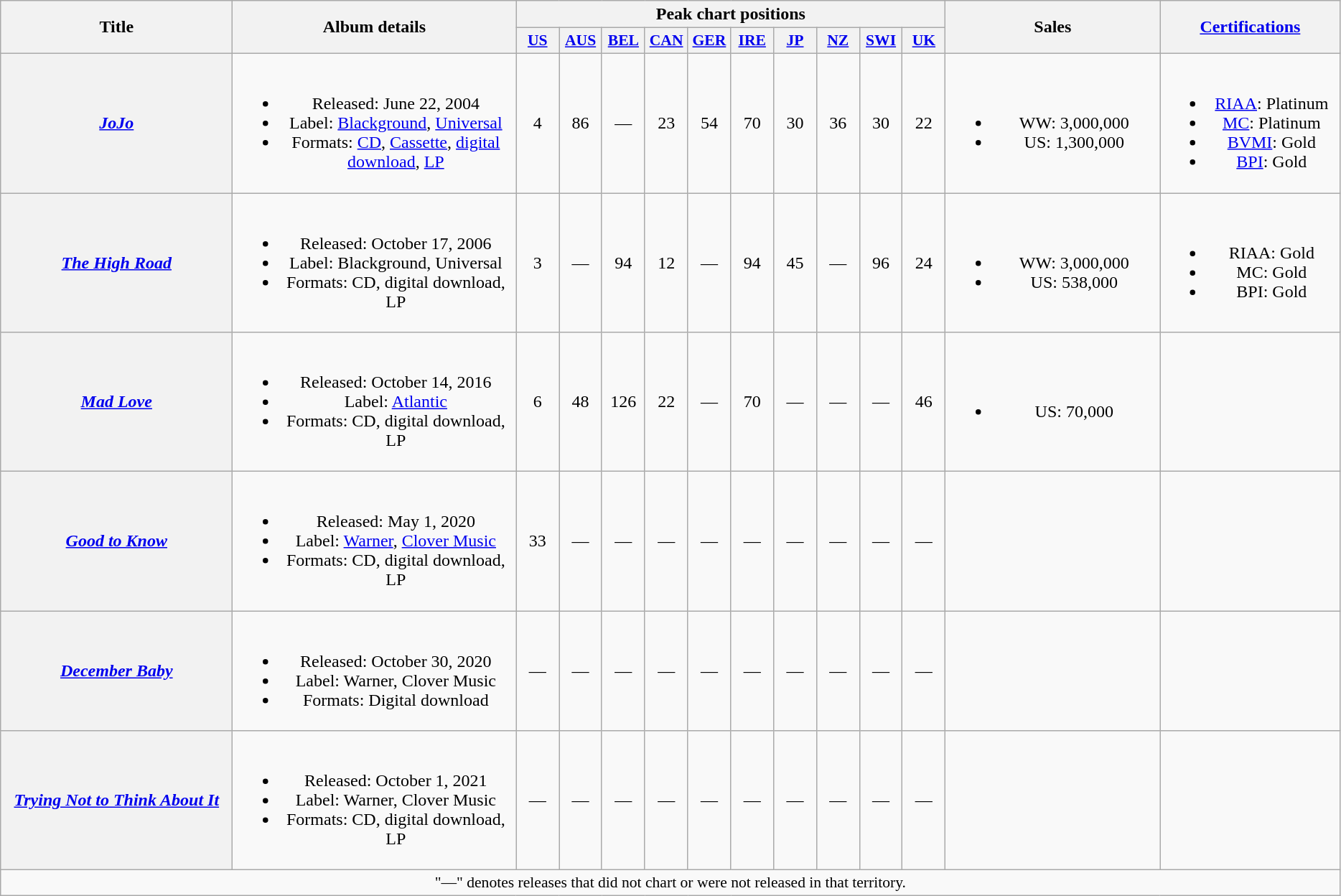<table class="wikitable plainrowheaders" style="text-align:center;">
<tr>
<th scope="col" rowspan="2" style="width:13em;">Title</th>
<th scope="col" rowspan="2" style="width:16em;">Album details</th>
<th scope="col" colspan="10">Peak chart positions</th>
<th scope="col" rowspan="2" style="width:12em;">Sales</th>
<th scope="col" rowspan="2" style="width:10em;"><a href='#'>Certifications</a></th>
</tr>
<tr>
<th scope="col" style="width:2.3em;font-size:90%;"><a href='#'>US</a><br></th>
<th scope="col" style="width:2.3em;font-size:90%;"><a href='#'>AUS</a><br></th>
<th scope="col" style="width:2.3em;font-size:90%;"><a href='#'>BEL</a><br></th>
<th scope="col" style="width:2.3em;font-size:90%;"><a href='#'>CAN</a><br></th>
<th scope="col" style="width:2.3em;font-size:90%;"><a href='#'>GER</a><br></th>
<th scope="col" style="width:2.3em;font-size:90%;"><a href='#'>IRE</a><br></th>
<th scope="col" style="width:2.3em;font-size:90%;"><a href='#'>JP</a><br></th>
<th scope="col" style="width:2.3em;font-size:90%;"><a href='#'>NZ</a><br></th>
<th scope="col" style="width:2.3em;font-size:90%;"><a href='#'>SWI</a><br></th>
<th scope="col" style="width:2.3em;font-size:90%;"><a href='#'>UK</a><br></th>
</tr>
<tr>
<th scope="row"><em><a href='#'>JoJo</a></em></th>
<td><br><ul><li>Released: June 22, 2004</li><li>Label: <a href='#'>Blackground</a>, <a href='#'>Universal</a></li><li>Formats: <a href='#'>CD</a>, <a href='#'>Cassette</a>, <a href='#'>digital download</a>, <a href='#'>LP</a></li></ul></td>
<td>4</td>
<td>86</td>
<td>—</td>
<td>23</td>
<td>54</td>
<td>70</td>
<td>30</td>
<td>36</td>
<td>30</td>
<td>22</td>
<td><br><ul><li>WW: 3,000,000</li><li>US: 1,300,000</li></ul></td>
<td><br><ul><li><a href='#'>RIAA</a>: Platinum</li><li><a href='#'>MC</a>: Platinum</li><li><a href='#'>BVMI</a>: Gold</li><li><a href='#'>BPI</a>: Gold</li></ul></td>
</tr>
<tr>
<th scope="row"><em><a href='#'>The High Road</a></em></th>
<td><br><ul><li>Released: October 17, 2006</li><li>Label: Blackground, Universal</li><li>Formats: CD, digital download, LP</li></ul></td>
<td>3</td>
<td>—</td>
<td>94</td>
<td>12</td>
<td>—</td>
<td>94</td>
<td>45</td>
<td>—</td>
<td>96</td>
<td>24</td>
<td><br><ul><li>WW: 3,000,000</li><li>US: 538,000</li></ul></td>
<td><br><ul><li>RIAA: Gold</li><li>MC: Gold</li><li>BPI: Gold</li></ul></td>
</tr>
<tr>
<th scope="row"><em><a href='#'>Mad Love</a></em></th>
<td><br><ul><li>Released: October 14, 2016</li><li>Label: <a href='#'>Atlantic</a></li><li>Formats: CD, digital download, LP</li></ul></td>
<td>6</td>
<td>48</td>
<td>126</td>
<td>22</td>
<td>—</td>
<td>70</td>
<td>—</td>
<td>—</td>
<td>—</td>
<td>46</td>
<td><br><ul><li>US: 70,000</li></ul></td>
<td></td>
</tr>
<tr>
<th scope="row"><em><a href='#'>Good to Know</a></em></th>
<td><br><ul><li>Released: May 1, 2020</li><li>Label: <a href='#'>Warner</a>, <a href='#'>Clover Music</a></li><li>Formats: CD, digital download, LP</li></ul></td>
<td>33</td>
<td>—</td>
<td>—</td>
<td>—</td>
<td>—</td>
<td>—</td>
<td>—</td>
<td>—</td>
<td>—</td>
<td>—</td>
<td></td>
<td></td>
</tr>
<tr>
<th scope="row"><em><a href='#'>December Baby</a></em></th>
<td><br><ul><li>Released: October 30, 2020</li><li>Label: Warner, Clover Music</li><li>Formats: Digital download</li></ul></td>
<td>—</td>
<td>—</td>
<td>—</td>
<td>—</td>
<td>—</td>
<td>—</td>
<td>—</td>
<td>—</td>
<td>—</td>
<td>—</td>
<td></td>
<td></td>
</tr>
<tr>
<th scope="row"><em><a href='#'>Trying Not to Think About It</a></em></th>
<td><br><ul><li>Released: October 1, 2021</li><li>Label: Warner, Clover Music</li><li>Formats: CD, digital download, LP</li></ul></td>
<td>—</td>
<td>—</td>
<td>—</td>
<td>—</td>
<td>—</td>
<td>—</td>
<td>—</td>
<td>—</td>
<td>—</td>
<td>—</td>
<td></td>
<td></td>
</tr>
<tr>
<td colspan="14" style="text-align:center; font-size:90%;">"—" denotes releases that did not chart or were not released in that territory.</td>
</tr>
</table>
